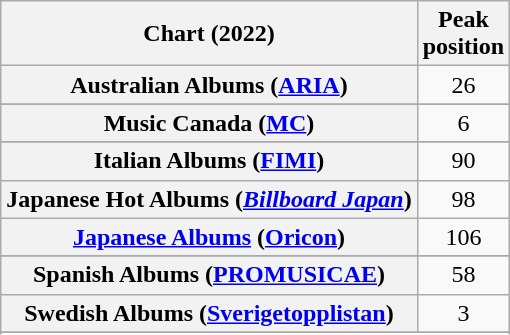<table class="wikitable sortable plainrowheaders" style="text-align:center">
<tr>
<th scope="col">Chart (2022)</th>
<th scope="col">Peak<br>position</th>
</tr>
<tr>
<th scope="row">Australian Albums (<a href='#'>ARIA</a>)</th>
<td>26</td>
</tr>
<tr>
</tr>
<tr>
</tr>
<tr>
</tr>
<tr>
</tr>
<tr>
<th scope="row">Music Canada (<a href='#'>MC</a>)</th>
<td>6</td>
</tr>
<tr>
</tr>
<tr>
</tr>
<tr>
</tr>
<tr>
</tr>
<tr>
<th scope="row">Italian Albums (<a href='#'>FIMI</a>)</th>
<td>90</td>
</tr>
<tr>
<th scope="row">Japanese Hot Albums (<em><a href='#'>Billboard Japan</a></em>)</th>
<td>98</td>
</tr>
<tr>
<th scope="row"><a href='#'>Japanese Albums</a> (<a href='#'>Oricon</a>)</th>
<td>106</td>
</tr>
<tr>
</tr>
<tr>
<th scope="row">Spanish Albums (<a href='#'>PROMUSICAE</a>)</th>
<td>58</td>
</tr>
<tr>
<th scope="row">Swedish Albums (<a href='#'>Sverigetopplistan</a>)</th>
<td>3</td>
</tr>
<tr>
</tr>
<tr>
</tr>
<tr>
</tr>
<tr>
</tr>
<tr>
</tr>
<tr>
</tr>
</table>
